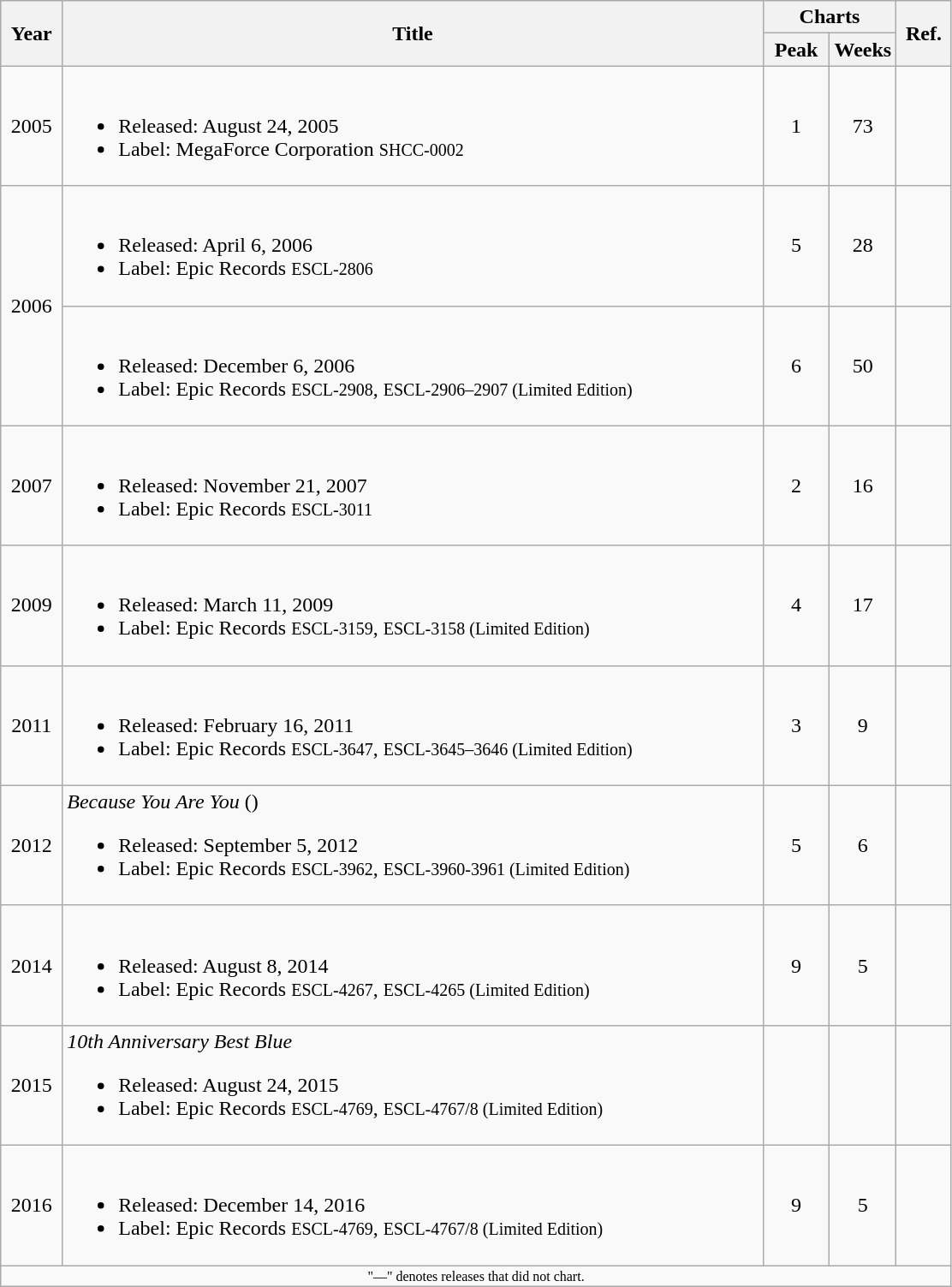<table class="wikitable">
<tr>
<th rowspan="2">Year</th>
<th rowspan="2">Title</th>
<th colspan="2">Charts</th>
<th rowspan="2">Ref.</th>
</tr>
<tr>
<th width="7%">Peak</th>
<th width="7%">Weeks</th>
</tr>
<tr>
<td align="center" rowspan="1">2005</td>
<td align="left"><br><ul><li>Released: August 24, 2005</li><li>Label: MegaForce Corporation <small>SHCC-0002</small></li></ul></td>
<td align="center">1</td>
<td align="center">73</td>
<td align="center"></td>
</tr>
<tr>
<td align="center" rowspan="2">2006</td>
<td align="left"><br><ul><li>Released: April 6, 2006</li><li>Label: Epic Records <small>ESCL-2806</small></li></ul></td>
<td align="center">5</td>
<td align="center">28</td>
<td align="center"></td>
</tr>
<tr>
<td align="left"><br><ul><li>Released: December 6, 2006</li><li>Label: Epic Records <small>ESCL-2908</small>, <small>ESCL-2906–2907 (Limited Edition)</small></li></ul></td>
<td align="center">6</td>
<td align="center">50</td>
<td align="center"></td>
</tr>
<tr>
<td align="center">2007</td>
<td align="left"><br><ul><li>Released: November 21, 2007</li><li>Label: Epic Records <small>ESCL-3011</small></li></ul></td>
<td align="center">2</td>
<td align="center">16</td>
<td align="center"></td>
</tr>
<tr>
<td align="center">2009</td>
<td align="left"><br><ul><li>Released: March 11, 2009</li><li>Label: Epic Records <small>ESCL-3159</small>, <small>ESCL-3158 (Limited Edition)</small></li></ul></td>
<td align="center">4</td>
<td align="center">17</td>
<td align="center"></td>
</tr>
<tr>
<td align="center">2011</td>
<td align="left"><br><ul><li>Released: February 16, 2011</li><li>Label: Epic Records <small>ESCL-3647</small>, <small>ESCL-3645–3646 (Limited Edition)</small></li></ul></td>
<td align="center">3</td>
<td align="center">9</td>
<td align="center"></td>
</tr>
<tr>
<td align="center">2012</td>
<td align="left"><em>Because You Are You</em> ()<br><ul><li>Released: September 5, 2012</li><li>Label: Epic Records <small>ESCL-3962</small>, <small>ESCL-3960-3961 (Limited Edition)</small></li></ul></td>
<td align="center">5</td>
<td align="center">6</td>
<td align="center"></td>
</tr>
<tr>
<td align="center">2014</td>
<td align="left"><br><ul><li>Released: August 8, 2014</li><li>Label: Epic Records <small>ESCL-4267</small>, <small>ESCL-4265 (Limited Edition)</small></li></ul></td>
<td align="center">9</td>
<td align="center">5</td>
<td align="center"></td>
</tr>
<tr>
<td align="center">2015</td>
<td align="left"><em>10th Anniversary Best Blue</em><br><ul><li>Released: August 24, 2015</li><li>Label: Epic Records <small>ESCL-4769</small>, <small> 	ESCL-4767/8 (Limited Edition)</small></li></ul></td>
<td align="center"></td>
<td align="center"></td>
<td align="center"></td>
</tr>
<tr>
<td align="center">2016</td>
<td align="left"><br><ul><li>Released: December 14, 2016</li><li>Label: Epic Records <small>ESCL-4769</small>, <small> 	ESCL-4767/8 (Limited Edition)</small></li></ul></td>
<td align="center">9</td>
<td align="center">5</td>
<td align="center"></td>
</tr>
<tr>
<td align="center" colspan="5" style="font-size: 8pt">"—" denotes releases that did not chart.</td>
</tr>
</table>
